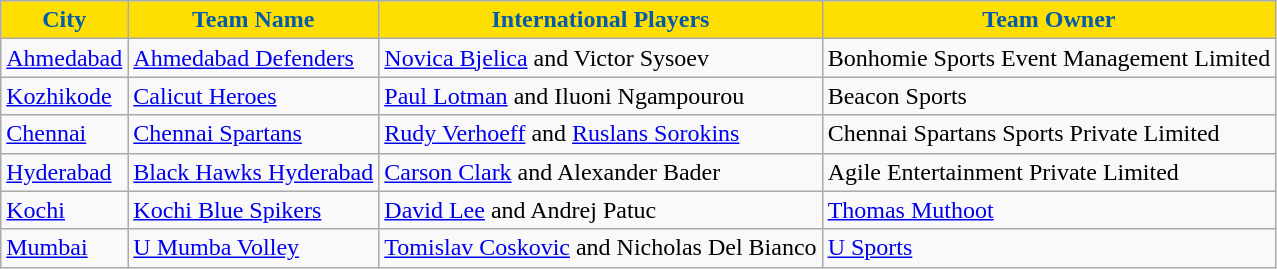<table class="wikitable">
<tr>
<th style="background:#ffdf00;color:#025CAA">City</th>
<th style="background:#ffdf00;color:#025CAA">Team Name</th>
<th style="background:#ffdf00;color:#025CAA">International Players</th>
<th style="background:#ffdf00;color:#025CAA">Team Owner</th>
</tr>
<tr>
<td><a href='#'>Ahmedabad</a></td>
<td><a href='#'>Ahmedabad Defenders</a></td>
<td><a href='#'>Novica Bjelica</a> and Victor Sysoev</td>
<td>Bonhomie Sports Event Management Limited</td>
</tr>
<tr>
<td><a href='#'>Kozhikode</a></td>
<td><a href='#'>Calicut Heroes</a></td>
<td><a href='#'>Paul Lotman</a> and Iluoni Ngampourou</td>
<td>Beacon Sports</td>
</tr>
<tr>
<td><a href='#'>Chennai</a></td>
<td><a href='#'>Chennai Spartans</a></td>
<td><a href='#'>Rudy Verhoeff</a> and <a href='#'>Ruslans Sorokins</a></td>
<td>Chennai Spartans Sports Private Limited</td>
</tr>
<tr>
<td><a href='#'>Hyderabad</a></td>
<td><a href='#'>Black Hawks Hyderabad</a></td>
<td><a href='#'>Carson Clark</a> and Alexander Bader</td>
<td>Agile Entertainment Private Limited</td>
</tr>
<tr>
<td><a href='#'>Kochi</a></td>
<td><a href='#'>Kochi Blue Spikers</a></td>
<td><a href='#'>David Lee</a> and Andrej Patuc</td>
<td><a href='#'>Thomas Muthoot</a></td>
</tr>
<tr>
<td><a href='#'>Mumbai</a></td>
<td><a href='#'>U Mumba Volley</a></td>
<td><a href='#'>Tomislav Coskovic</a> and Nicholas Del Bianco</td>
<td><a href='#'>U Sports</a></td>
</tr>
</table>
